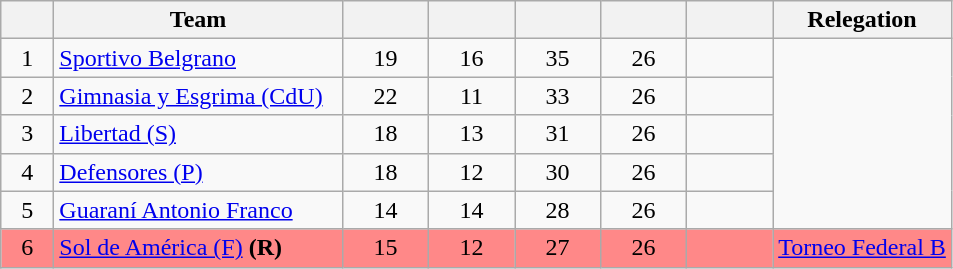<table class="wikitable" style="text-align: center;">
<tr>
<th width=28><br></th>
<th width=185>Team</th>
<th width=50></th>
<th width=50></th>
<th width=50></th>
<th width=50></th>
<th width=50><br></th>
<th>Relegation</th>
</tr>
<tr>
<td>1</td>
<td align="left"><a href='#'>Sportivo Belgrano</a></td>
<td>19</td>
<td>16</td>
<td>35</td>
<td>26</td>
<td><strong></strong></td>
</tr>
<tr>
<td>2</td>
<td align="left"><a href='#'>Gimnasia y Esgrima (CdU)</a></td>
<td>22</td>
<td>11</td>
<td>33</td>
<td>26</td>
<td><strong></strong></td>
</tr>
<tr>
<td>3</td>
<td align="left"><a href='#'>Libertad (S)</a></td>
<td>18</td>
<td>13</td>
<td>31</td>
<td>26</td>
<td><strong></strong></td>
</tr>
<tr>
<td>4</td>
<td align="left"><a href='#'>Defensores (P)</a></td>
<td>18</td>
<td>12</td>
<td>30</td>
<td>26</td>
<td><strong></strong></td>
</tr>
<tr>
<td>5</td>
<td align="left"><a href='#'>Guaraní Antonio Franco</a></td>
<td>14</td>
<td>14</td>
<td>28</td>
<td>26</td>
<td><strong></strong></td>
</tr>
<tr bgcolor=#FF8888>
<td>6</td>
<td align="left"><a href='#'>Sol de América (F)</a> <strong>(R)</strong></td>
<td>15</td>
<td>12</td>
<td>27</td>
<td>26</td>
<td><strong></strong></td>
<td><a href='#'>Torneo Federal B</a></td>
</tr>
</table>
